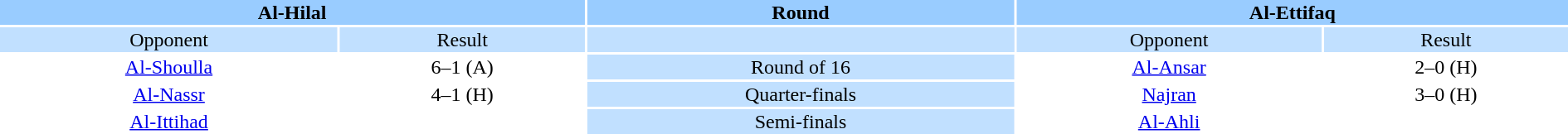<table style="width:100%; text-align:center;">
<tr style="vertical-align:top; background:#9cf;">
<th colspan=2 style="width:1*">Al-Hilal</th>
<th><strong>Round</strong></th>
<th colspan=2 style="width:1*">Al-Ettifaq</th>
</tr>
<tr style="vertical-align:top; background:#c1e0ff;">
<td>Opponent</td>
<td>Result</td>
<td style="background:#c1e0ff;"></td>
<td>Opponent</td>
<td>Result</td>
</tr>
<tr>
<td><a href='#'>Al-Shoulla</a></td>
<td>6–1 (A)</td>
<td style="background:#c1e0ff;">Round of 16</td>
<td><a href='#'>Al-Ansar</a></td>
<td>2–0 (H)</td>
</tr>
<tr>
<td><a href='#'>Al-Nassr</a></td>
<td>4–1 (H)</td>
<td style="background:#c1e0ff;">Quarter-finals</td>
<td><a href='#'>Najran</a></td>
<td>3–0 (H)</td>
</tr>
<tr>
<td rowspan=2><a href='#'>Al-Ittihad</a></td>
<td></td>
<td style="background:#c1e0ff;" rowspan="1">Semi-finals</td>
<td rowspan=2><a href='#'>Al-Ahli</a></td>
<td></td>
</tr>
</table>
